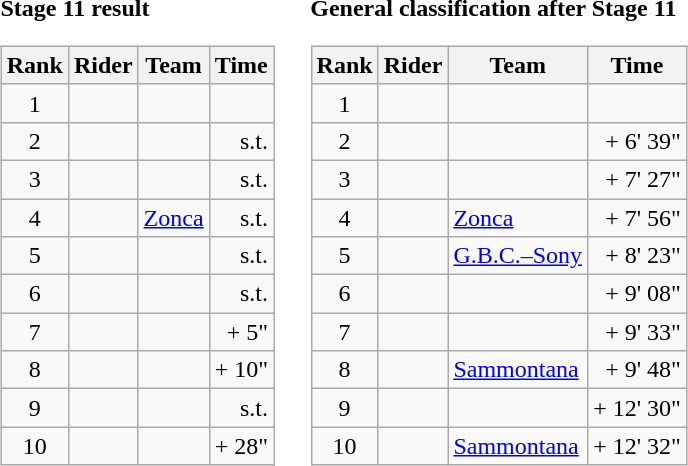<table>
<tr>
<td><strong>Stage 11 result</strong><br><table class="wikitable">
<tr>
<th scope="col">Rank</th>
<th scope="col">Rider</th>
<th scope="col">Team</th>
<th scope="col">Time</th>
</tr>
<tr>
<td style="text-align:center;">1</td>
<td></td>
<td></td>
<td style="text-align:right;"></td>
</tr>
<tr>
<td style="text-align:center;">2</td>
<td></td>
<td></td>
<td style="text-align:right;">s.t.</td>
</tr>
<tr>
<td style="text-align:center;">3</td>
<td></td>
<td></td>
<td style="text-align:right;">s.t.</td>
</tr>
<tr>
<td style="text-align:center;">4</td>
<td></td>
<td><a href='#'>Zonca</a></td>
<td style="text-align:right;">s.t.</td>
</tr>
<tr>
<td style="text-align:center;">5</td>
<td></td>
<td></td>
<td style="text-align:right;">s.t.</td>
</tr>
<tr>
<td style="text-align:center;">6</td>
<td></td>
<td></td>
<td style="text-align:right;">s.t.</td>
</tr>
<tr>
<td style="text-align:center;">7</td>
<td></td>
<td></td>
<td style="text-align:right;">+ 5"</td>
</tr>
<tr>
<td style="text-align:center;">8</td>
<td></td>
<td></td>
<td style="text-align:right;">+ 10"</td>
</tr>
<tr>
<td style="text-align:center;">9</td>
<td></td>
<td></td>
<td style="text-align:right;">s.t.</td>
</tr>
<tr>
<td style="text-align:center;">10</td>
<td></td>
<td></td>
<td style="text-align:right;">+ 28"</td>
</tr>
</table>
</td>
<td></td>
<td><strong>General classification after Stage 11</strong><br><table class="wikitable">
<tr>
<th scope="col">Rank</th>
<th scope="col">Rider</th>
<th scope="col">Team</th>
<th scope="col">Time</th>
</tr>
<tr>
<td style="text-align:center;">1</td>
<td></td>
<td></td>
<td style="text-align:right;"></td>
</tr>
<tr>
<td style="text-align:center;">2</td>
<td></td>
<td></td>
<td style="text-align:right;">+ 6' 39"</td>
</tr>
<tr>
<td style="text-align:center;">3</td>
<td></td>
<td></td>
<td style="text-align:right;">+ 7' 27"</td>
</tr>
<tr>
<td style="text-align:center;">4</td>
<td></td>
<td><a href='#'>Zonca</a></td>
<td style="text-align:right;">+ 7' 56"</td>
</tr>
<tr>
<td style="text-align:center;">5</td>
<td></td>
<td><a href='#'>G.B.C.–Sony</a></td>
<td style="text-align:right;">+ 8' 23"</td>
</tr>
<tr>
<td style="text-align:center;">6</td>
<td></td>
<td></td>
<td style="text-align:right;">+ 9' 08"</td>
</tr>
<tr>
<td style="text-align:center;">7</td>
<td></td>
<td></td>
<td style="text-align:right;">+ 9' 33"</td>
</tr>
<tr>
<td style="text-align:center;">8</td>
<td></td>
<td><a href='#'>Sammontana</a></td>
<td style="text-align:right;">+ 9' 48"</td>
</tr>
<tr>
<td style="text-align:center;">9</td>
<td></td>
<td></td>
<td style="text-align:right;">+ 12' 30"</td>
</tr>
<tr>
<td style="text-align:center;">10</td>
<td></td>
<td><a href='#'>Sammontana</a></td>
<td style="text-align:right;">+ 12' 32"</td>
</tr>
</table>
</td>
</tr>
</table>
